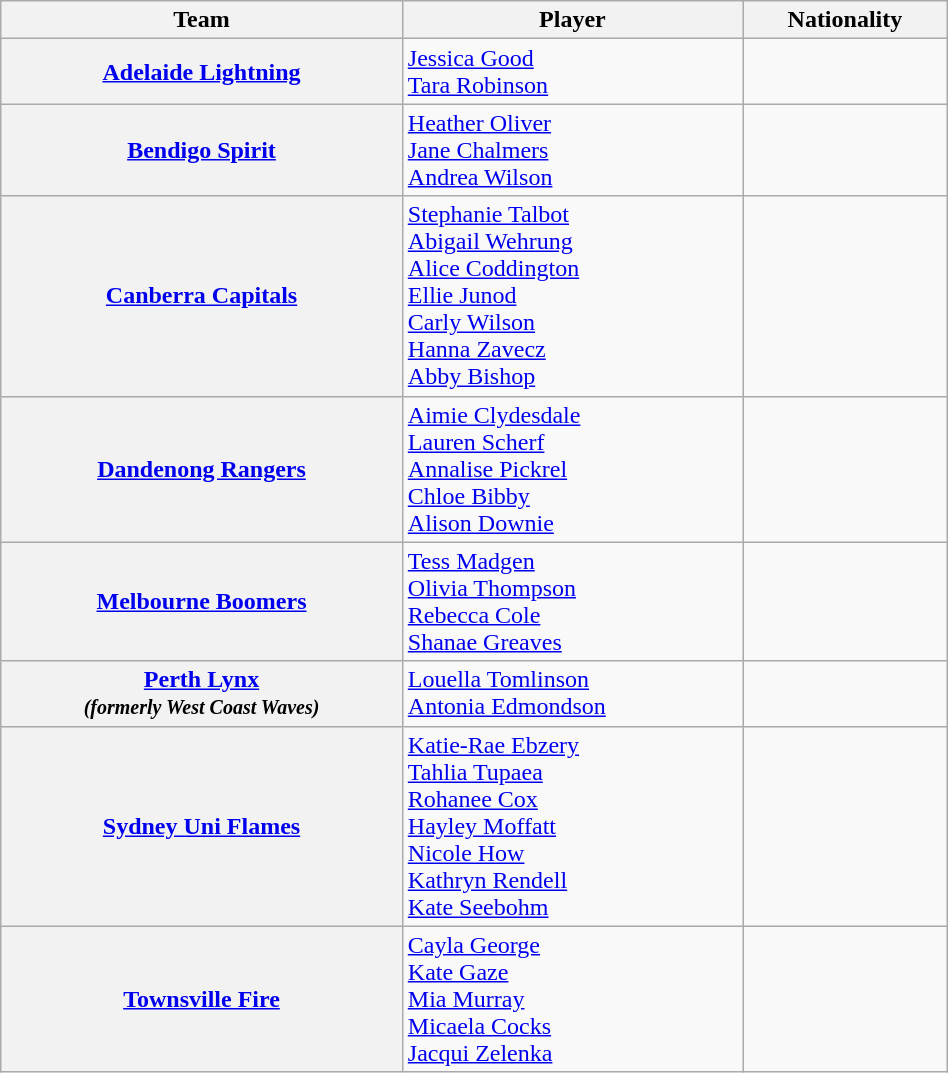<table class="wikitable" style="width:50%;">
<tr>
<th scope="col">Team</th>
<th scope="col">Player</th>
<th scope="col">Nationality</th>
</tr>
<tr>
<th scope="row"><a href='#'>Adelaide Lightning</a></th>
<td><a href='#'>Jessica Good</a> <br> <a href='#'>Tara Robinson</a></td>
<td> <br> </td>
</tr>
<tr>
<th scope="row"><a href='#'>Bendigo Spirit</a></th>
<td><a href='#'>Heather Oliver</a> <br> <a href='#'>Jane Chalmers</a> <br> <a href='#'>Andrea Wilson</a></td>
<td> <br>  <br> </td>
</tr>
<tr>
<th scope="row"><a href='#'>Canberra Capitals</a></th>
<td><a href='#'>Stephanie Talbot</a> <br> <a href='#'>Abigail Wehrung</a> <br> <a href='#'>Alice Coddington</a> <br> <a href='#'>Ellie Junod</a> <br> <a href='#'>Carly Wilson</a> <br> <a href='#'>Hanna Zavecz</a> <br> <a href='#'>Abby Bishop</a></td>
<td> <br>  <br>  <br>  <br>  <br>  <br> </td>
</tr>
<tr>
<th scope="row"><a href='#'>Dandenong Rangers</a></th>
<td><a href='#'>Aimie Clydesdale</a> <br> <a href='#'>Lauren Scherf</a> <br> <a href='#'>Annalise Pickrel</a> <br> <a href='#'>Chloe Bibby</a> <br> <a href='#'>Alison Downie</a></td>
<td> <br>  <br>  <br>  <br> </td>
</tr>
<tr>
<th scope="row"><a href='#'>Melbourne Boomers</a></th>
<td><a href='#'>Tess Madgen</a> <br> <a href='#'>Olivia Thompson</a> <br> <a href='#'>Rebecca Cole</a> <br> <a href='#'>Shanae Greaves</a></td>
<td> <br>  <br>  <br> </td>
</tr>
<tr>
<th scope="row"><a href='#'>Perth Lynx</a> <br> <small> <em>(formerly West Coast Waves)</em></small></th>
<td><a href='#'>Louella Tomlinson</a> <br> <a href='#'>Antonia Edmondson</a></td>
<td> <br> </td>
</tr>
<tr>
<th scope="row"><a href='#'>Sydney Uni Flames</a></th>
<td><a href='#'>Katie-Rae Ebzery</a> <br> <a href='#'>Tahlia Tupaea</a> <br> <a href='#'>Rohanee Cox</a> <br> <a href='#'>Hayley Moffatt</a> <br> <a href='#'>Nicole How</a> <br><a href='#'>Kathryn Rendell</a>  <br>  <a href='#'>Kate Seebohm</a></td>
<td> <br>  <br>  <br>  <br>   <br>  <br> </td>
</tr>
<tr>
<th scope="row"><a href='#'>Townsville Fire</a></th>
<td><a href='#'>Cayla George</a> <br> <a href='#'>Kate Gaze</a> <br> <a href='#'>Mia Murray</a> <br> <a href='#'>Micaela Cocks</a> <br> <a href='#'>Jacqui Zelenka</a></td>
<td> <br>  <br>  <br>  <br> </td>
</tr>
</table>
